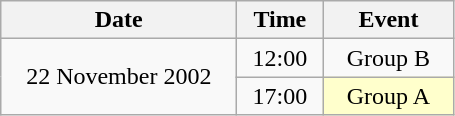<table class = "wikitable" style="text-align:center;">
<tr>
<th width=150>Date</th>
<th width=50>Time</th>
<th width=80>Event</th>
</tr>
<tr>
<td rowspan=2>22 November 2002</td>
<td>12:00</td>
<td>Group B</td>
</tr>
<tr>
<td>17:00</td>
<td bgcolor=ffffcc>Group A</td>
</tr>
</table>
